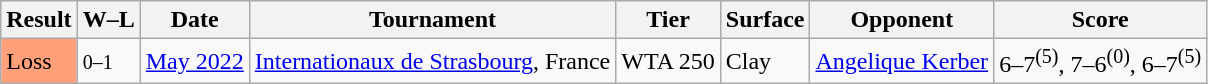<table class="sortable wikitable">
<tr>
<th>Result</th>
<th class="unsortable">W–L</th>
<th>Date</th>
<th>Tournament</th>
<th>Tier</th>
<th>Surface</th>
<th>Opponent</th>
<th class="unsortable">Score</th>
</tr>
<tr>
<td bgcolor=FFA07A>Loss</td>
<td><small>0–1</small></td>
<td><a href='#'>May 2022</a></td>
<td><a href='#'>Internationaux de Strasbourg</a>, France</td>
<td>WTA 250</td>
<td>Clay</td>
<td> <a href='#'>Angelique Kerber</a></td>
<td>6–7<sup>(5)</sup>, 7–6<sup>(0)</sup>, 6–7<sup>(5)</sup></td>
</tr>
</table>
